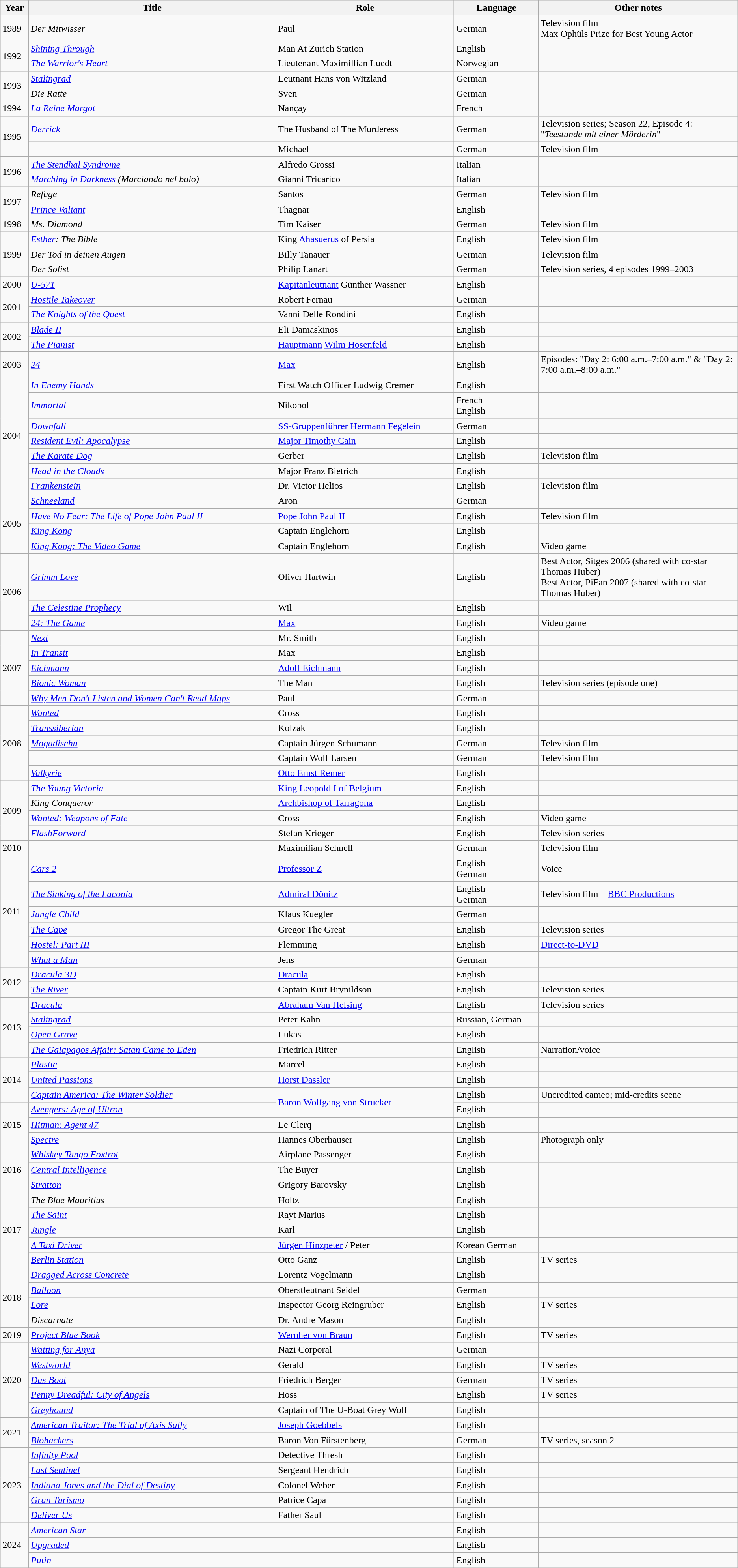<table class="wikitable sortable">
<tr>
<th>Year</th>
<th>Title</th>
<th>Role</th>
<th>Language</th>
<th width=27%>Other notes</th>
</tr>
<tr>
<td>1989</td>
<td><em>Der Mitwisser</em></td>
<td>Paul</td>
<td>German</td>
<td>Television film<br>Max Ophüls Prize for Best Young Actor</td>
</tr>
<tr>
<td rowspan="2">1992</td>
<td><em><a href='#'>Shining Through</a></em></td>
<td>Man At Zurich Station</td>
<td>English</td>
<td> </td>
</tr>
<tr>
<td><em><a href='#'>The Warrior's Heart</a></em></td>
<td>Lieutenant Maximillian Luedt</td>
<td>Norwegian</td>
<td></td>
</tr>
<tr>
<td rowspan="2">1993</td>
<td><em><a href='#'>Stalingrad</a></em></td>
<td>Leutnant Hans von Witzland</td>
<td>German</td>
<td> </td>
</tr>
<tr>
<td><em>Die Ratte</em></td>
<td>Sven</td>
<td>German</td>
<td> </td>
</tr>
<tr>
<td>1994</td>
<td><em><a href='#'>La Reine Margot</a></em></td>
<td>Nançay</td>
<td>French</td>
<td> </td>
</tr>
<tr>
<td rowspan="2">1995</td>
<td><em><a href='#'>Derrick</a></em></td>
<td>The Husband of The Murderess</td>
<td>German</td>
<td>Television series; Season 22, Episode 4: "<em>Teestunde mit einer Mörderin</em>"</td>
</tr>
<tr>
<td><em></em></td>
<td>Michael</td>
<td>German</td>
<td>Television film</td>
</tr>
<tr>
<td rowspan="2">1996</td>
<td><em><a href='#'>The Stendhal Syndrome</a></em></td>
<td>Alfredo Grossi</td>
<td>Italian</td>
<td> </td>
</tr>
<tr>
<td><em><a href='#'>Marching in Darkness</a> (Marciando nel buio)</em></td>
<td>Gianni Tricarico</td>
<td>Italian</td>
<td> </td>
</tr>
<tr>
<td rowspan="2">1997</td>
<td><em>Refuge</em></td>
<td>Santos</td>
<td>German</td>
<td>Television film</td>
</tr>
<tr>
<td><em><a href='#'>Prince Valiant</a></em></td>
<td>Thagnar</td>
<td>English</td>
<td> </td>
</tr>
<tr>
<td>1998</td>
<td><em>Ms. Diamond</em></td>
<td>Tim Kaiser</td>
<td>German</td>
<td>Television film</td>
</tr>
<tr>
<td rowspan="3">1999</td>
<td><em><a href='#'>Esther</a>: The Bible</em></td>
<td>King <a href='#'>Ahasuerus</a> of Persia</td>
<td>English</td>
<td>Television film</td>
</tr>
<tr>
<td><em>Der Tod in deinen Augen</em></td>
<td>Billy Tanauer</td>
<td>German</td>
<td>Television film</td>
</tr>
<tr>
<td><em>Der Solist</em></td>
<td>Philip Lanart</td>
<td>German</td>
<td>Television series, 4 episodes 1999–2003</td>
</tr>
<tr>
<td>2000</td>
<td><em><a href='#'>U-571</a></em></td>
<td><a href='#'>Kapitänleutnant</a> Günther Wassner</td>
<td>English</td>
<td> </td>
</tr>
<tr>
<td rowspan="2">2001</td>
<td><em><a href='#'>Hostile Takeover</a></em></td>
<td>Robert Fernau</td>
<td>German</td>
<td> </td>
</tr>
<tr>
<td><em><a href='#'>The Knights of the Quest</a></em></td>
<td>Vanni Delle Rondini</td>
<td>English</td>
<td> </td>
</tr>
<tr>
<td rowspan="2">2002</td>
<td><em><a href='#'>Blade II</a></em></td>
<td>Eli Damaskinos</td>
<td>English</td>
<td> </td>
</tr>
<tr>
<td><em><a href='#'>The Pianist</a></em></td>
<td><a href='#'>Hauptmann</a> <a href='#'>Wilm Hosenfeld</a></td>
<td>English</td>
<td> </td>
</tr>
<tr>
<td>2003</td>
<td><em><a href='#'>24</a></em></td>
<td><a href='#'>Max</a></td>
<td>English</td>
<td>Episodes: "Day 2: 6:00 a.m.–7:00 a.m." & "Day 2: 7:00 a.m.–8:00 a.m."</td>
</tr>
<tr>
<td rowspan="7">2004</td>
<td><em><a href='#'>In Enemy Hands</a></em></td>
<td>First Watch Officer Ludwig Cremer</td>
<td>English</td>
<td> </td>
</tr>
<tr>
<td><em><a href='#'>Immortal</a></em></td>
<td>Nikopol</td>
<td>French<br>English</td>
<td> </td>
</tr>
<tr>
<td><em><a href='#'>Downfall</a></em></td>
<td><a href='#'>SS-Gruppenführer</a> <a href='#'>Hermann Fegelein</a></td>
<td>German</td>
<td> </td>
</tr>
<tr>
<td><em><a href='#'>Resident Evil: Apocalypse</a></em></td>
<td><a href='#'>Major Timothy Cain</a></td>
<td>English</td>
<td> </td>
</tr>
<tr>
<td><em><a href='#'>The Karate Dog</a></em></td>
<td>Gerber</td>
<td>English</td>
<td>Television film</td>
</tr>
<tr>
<td><em><a href='#'>Head in the Clouds</a></em></td>
<td>Major Franz Bietrich</td>
<td>English</td>
<td> </td>
</tr>
<tr>
<td><em><a href='#'>Frankenstein</a></em></td>
<td>Dr. Victor Helios</td>
<td>English</td>
<td>Television film</td>
</tr>
<tr>
<td rowspan="4">2005</td>
<td><em><a href='#'>Schneeland</a></em></td>
<td>Aron</td>
<td>German</td>
<td> </td>
</tr>
<tr>
<td><em><a href='#'>Have No Fear: The Life of Pope John Paul II</a></em></td>
<td><a href='#'>Pope John Paul II</a></td>
<td>English</td>
<td>Television film</td>
</tr>
<tr>
<td><em><a href='#'>King Kong</a></em></td>
<td>Captain Englehorn</td>
<td>English</td>
<td> </td>
</tr>
<tr>
<td><em><a href='#'>King Kong: The Video Game</a></em></td>
<td>Captain Englehorn</td>
<td>English</td>
<td>Video game</td>
</tr>
<tr>
<td rowspan="3">2006</td>
<td><em><a href='#'>Grimm Love</a></em></td>
<td>Oliver Hartwin</td>
<td>English</td>
<td>Best Actor, Sitges 2006 (shared with co-star Thomas Huber)   <br>Best Actor, PiFan 2007 (shared with co-star Thomas Huber)  </td>
</tr>
<tr>
<td><em><a href='#'>The Celestine Prophecy</a></em></td>
<td>Wil</td>
<td>English</td>
<td> </td>
</tr>
<tr>
<td><em><a href='#'>24: The Game</a></em></td>
<td><a href='#'>Max</a></td>
<td>English</td>
<td>Video game</td>
</tr>
<tr>
<td rowspan="5">2007</td>
<td><em><a href='#'>Next</a></em></td>
<td>Mr. Smith</td>
<td>English</td>
<td></td>
</tr>
<tr>
<td><em><a href='#'>In Transit</a></em></td>
<td>Max</td>
<td>English</td>
<td></td>
</tr>
<tr>
<td><em><a href='#'>Eichmann</a></em></td>
<td><a href='#'>Adolf Eichmann</a></td>
<td>English</td>
<td></td>
</tr>
<tr>
<td><em><a href='#'>Bionic Woman</a></em></td>
<td>The Man</td>
<td>English</td>
<td>Television series (episode one)</td>
</tr>
<tr>
<td><em><a href='#'>Why Men Don't Listen and Women Can't Read Maps</a></em></td>
<td>Paul</td>
<td>German</td>
<td></td>
</tr>
<tr>
<td rowspan="5">2008</td>
<td><em><a href='#'>Wanted</a></em></td>
<td>Cross</td>
<td>English</td>
<td> </td>
</tr>
<tr>
<td><em><a href='#'>Transsiberian</a></em></td>
<td>Kolzak</td>
<td>English</td>
<td></td>
</tr>
<tr>
<td><em><a href='#'>Mogadischu</a></em></td>
<td>Captain Jürgen Schumann</td>
<td>German</td>
<td>Television film</td>
</tr>
<tr>
<td><em></em></td>
<td>Captain Wolf Larsen</td>
<td>German</td>
<td>Television film</td>
</tr>
<tr>
<td><em><a href='#'>Valkyrie</a></em></td>
<td><a href='#'>Otto Ernst Remer</a></td>
<td>English</td>
<td></td>
</tr>
<tr>
<td rowspan="4">2009</td>
<td><em><a href='#'>The Young Victoria</a></em></td>
<td><a href='#'>King Leopold I of Belgium</a></td>
<td>English</td>
<td></td>
</tr>
<tr>
<td><em>King Conqueror</em></td>
<td><a href='#'>Archbishop of Tarragona</a></td>
<td>English</td>
<td></td>
</tr>
<tr>
<td><em><a href='#'>Wanted: Weapons of Fate</a></em></td>
<td>Cross</td>
<td>English</td>
<td>Video game</td>
</tr>
<tr>
<td><em><a href='#'>FlashForward</a></em></td>
<td>Stefan Krieger</td>
<td>English</td>
<td>Television series</td>
</tr>
<tr>
<td>2010</td>
<td><em></em></td>
<td>Maximilian Schnell</td>
<td>German</td>
<td>Television film</td>
</tr>
<tr>
<td rowspan="6">2011</td>
<td><em><a href='#'>Cars 2</a></em></td>
<td><a href='#'>Professor Z</a></td>
<td>English <br>German</td>
<td>Voice</td>
</tr>
<tr>
<td><em><a href='#'>The Sinking of the Laconia</a></em></td>
<td><a href='#'>Admiral Dönitz</a></td>
<td>English <br>German</td>
<td>Television film – <a href='#'>BBC Productions</a></td>
</tr>
<tr>
<td><em><a href='#'>Jungle Child</a></em></td>
<td>Klaus Kuegler</td>
<td>German</td>
<td></td>
</tr>
<tr>
<td><em><a href='#'>The Cape</a></em></td>
<td>Gregor The Great</td>
<td>English</td>
<td>Television series</td>
</tr>
<tr>
<td><em><a href='#'>Hostel: Part III</a></em></td>
<td>Flemming</td>
<td>English</td>
<td><a href='#'>Direct-to-DVD</a></td>
</tr>
<tr>
<td><em><a href='#'>What a Man</a></em></td>
<td>Jens</td>
<td>German</td>
<td></td>
</tr>
<tr>
<td rowspan="2">2012</td>
<td><em><a href='#'>Dracula 3D</a></em></td>
<td><a href='#'>Dracula</a></td>
<td>English</td>
<td></td>
</tr>
<tr>
<td><em><a href='#'>The River</a></em></td>
<td>Captain Kurt Brynildson</td>
<td>English</td>
<td>Television series</td>
</tr>
<tr>
<td rowspan="4">2013</td>
<td><em><a href='#'>Dracula</a></em></td>
<td><a href='#'>Abraham Van Helsing</a></td>
<td>English</td>
<td>Television series</td>
</tr>
<tr>
<td><em><a href='#'>Stalingrad</a></em></td>
<td>Peter Kahn</td>
<td>Russian, German</td>
<td></td>
</tr>
<tr>
<td><em><a href='#'>Open Grave</a></em></td>
<td>Lukas</td>
<td>English</td>
<td></td>
</tr>
<tr>
<td><em><a href='#'>The Galapagos Affair: Satan Came to Eden</a></em></td>
<td>Friedrich Ritter</td>
<td>English</td>
<td>Narration/voice</td>
</tr>
<tr>
<td rowspan="3">2014</td>
<td><em><a href='#'>Plastic</a></em></td>
<td>Marcel</td>
<td>English</td>
<td></td>
</tr>
<tr>
<td><em><a href='#'>United Passions</a></em></td>
<td><a href='#'>Horst Dassler</a></td>
<td>English</td>
<td></td>
</tr>
<tr>
<td><em><a href='#'>Captain America: The Winter Soldier</a></em></td>
<td rowspan=2><a href='#'>Baron Wolfgang von Strucker</a></td>
<td>English</td>
<td>Uncredited cameo; mid-credits scene</td>
</tr>
<tr>
<td rowspan="3">2015</td>
<td><em><a href='#'>Avengers: Age of Ultron</a></em></td>
<td>English</td>
<td></td>
</tr>
<tr>
<td><em><a href='#'>Hitman: Agent 47</a></em></td>
<td>Le Clerq</td>
<td>English</td>
<td></td>
</tr>
<tr>
<td><em><a href='#'>Spectre</a></em></td>
<td>Hannes Oberhauser</td>
<td>English</td>
<td>Photograph only</td>
</tr>
<tr>
<td rowspan="3">2016</td>
<td><em><a href='#'>Whiskey Tango Foxtrot</a></em></td>
<td>Airplane Passenger</td>
<td>English</td>
<td></td>
</tr>
<tr>
<td><em><a href='#'>Central Intelligence</a></em></td>
<td>The Buyer</td>
<td>English</td>
<td></td>
</tr>
<tr>
<td><em><a href='#'>Stratton</a></em></td>
<td>Grigory Barovsky</td>
<td>English</td>
<td></td>
</tr>
<tr>
<td rowspan="5">2017</td>
<td><em>The Blue Mauritius</em></td>
<td>Holtz</td>
<td>English</td>
<td></td>
</tr>
<tr>
<td><em><a href='#'>The Saint</a></em></td>
<td>Rayt Marius</td>
<td>English</td>
<td></td>
</tr>
<tr>
<td><em><a href='#'>Jungle</a></em></td>
<td>Karl</td>
<td>English</td>
<td></td>
</tr>
<tr>
<td><em><a href='#'>A Taxi Driver</a></em></td>
<td><a href='#'>Jürgen Hinzpeter</a> / Peter</td>
<td>Korean German</td>
<td></td>
</tr>
<tr>
<td><em><a href='#'>Berlin Station</a></em></td>
<td>Otto Ganz</td>
<td>English</td>
<td>TV series</td>
</tr>
<tr>
<td rowspan="4">2018</td>
<td><em><a href='#'>Dragged Across Concrete</a></em></td>
<td>Lorentz Vogelmann</td>
<td>English</td>
<td></td>
</tr>
<tr>
<td><em><a href='#'>Balloon</a></em></td>
<td>Oberstleutnant Seidel</td>
<td>German</td>
<td></td>
</tr>
<tr>
<td><em><a href='#'>Lore</a></em></td>
<td>Inspector Georg Reingruber</td>
<td>English</td>
<td>TV series</td>
</tr>
<tr>
<td><em>Discarnate</em></td>
<td>Dr. Andre Mason</td>
<td>English</td>
<td></td>
</tr>
<tr>
<td>2019</td>
<td><em><a href='#'>Project Blue Book</a></em></td>
<td><a href='#'>Wernher von Braun</a></td>
<td>English</td>
<td>TV series</td>
</tr>
<tr>
<td rowspan="5">2020</td>
<td><em><a href='#'>Waiting for Anya</a></em></td>
<td>Nazi Corporal</td>
<td>German</td>
<td></td>
</tr>
<tr>
<td><em><a href='#'>Westworld</a></em></td>
<td>Gerald</td>
<td>English</td>
<td>TV series</td>
</tr>
<tr>
<td><em><a href='#'>Das Boot</a></em></td>
<td>Friedrich Berger</td>
<td>German</td>
<td>TV series</td>
</tr>
<tr>
<td><em><a href='#'>Penny Dreadful: City of Angels</a></em></td>
<td>Hoss</td>
<td>English</td>
<td>TV series</td>
</tr>
<tr>
<td><em><a href='#'>Greyhound</a></em></td>
<td>Captain of The U-Boat Grey Wolf</td>
<td>English</td>
<td></td>
</tr>
<tr>
<td rowspan="2">2021</td>
<td><em><a href='#'>American Traitor: The Trial of Axis Sally</a></em></td>
<td><a href='#'>Joseph Goebbels</a></td>
<td>English</td>
<td></td>
</tr>
<tr>
<td><em><a href='#'>Biohackers</a></em></td>
<td>Baron Von Fürstenberg</td>
<td>German</td>
<td>TV series, season 2</td>
</tr>
<tr>
<td rowspan="5">2023</td>
<td><em><a href='#'>Infinity Pool</a></em></td>
<td>Detective Thresh</td>
<td>English</td>
<td></td>
</tr>
<tr>
<td><em><a href='#'>Last Sentinel</a></em></td>
<td>Sergeant Hendrich</td>
<td>English</td>
<td></td>
</tr>
<tr>
<td><em><a href='#'>Indiana Jones and the Dial of Destiny</a></em></td>
<td>Colonel Weber</td>
<td>English</td>
<td></td>
</tr>
<tr>
<td><em><a href='#'>Gran Turismo</a></em></td>
<td>Patrice Capa</td>
<td>English</td>
<td></td>
</tr>
<tr>
<td><em><a href='#'>Deliver Us</a></em></td>
<td>Father Saul</td>
<td>English</td>
<td></td>
</tr>
<tr>
<td rowspan="3">2024</td>
<td><em><a href='#'>American Star</a></em></td>
<td></td>
<td>English</td>
<td></td>
</tr>
<tr>
<td><em><a href='#'>Upgraded</a></em></td>
<td></td>
<td>English</td>
<td></td>
</tr>
<tr>
<td><em><a href='#'>Putin</a></em></td>
<td></td>
<td>English</td>
<td></td>
</tr>
</table>
